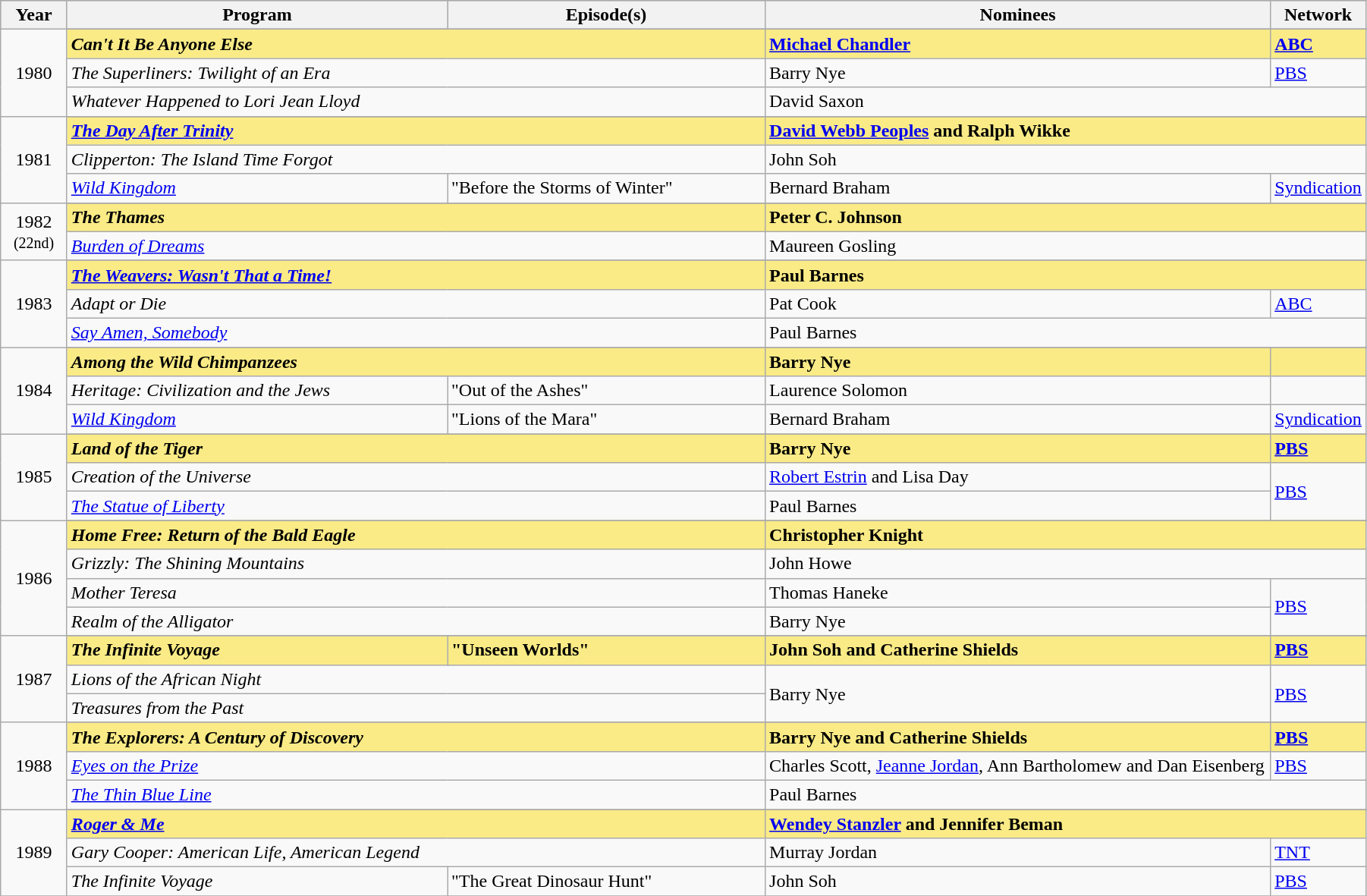<table class="wikitable" style="width:95%">
<tr bgcolor="#bebebe">
<th width="5%">Year</th>
<th width="30%">Program</th>
<th width="25%">Episode(s)</th>
<th width="40%">Nominees</th>
<th width="10%">Network</th>
</tr>
<tr>
<td rowspan=4 style="text-align:center">1980<br></td>
</tr>
<tr style="background:#FAEB86">
<td colspan="2"><strong><em>Can't It Be Anyone Else</em></strong></td>
<td><strong><a href='#'>Michael Chandler</a></strong></td>
<td><strong><a href='#'>ABC</a></strong></td>
</tr>
<tr>
<td colspan="2"><em>The Superliners: Twilight of an Era</em></td>
<td>Barry Nye</td>
<td><a href='#'>PBS</a></td>
</tr>
<tr>
<td colspan="2"><em>Whatever Happened to Lori Jean Lloyd</em></td>
<td colspan="2">David Saxon</td>
</tr>
<tr>
<td rowspan=4 style="text-align:center">1981<br></td>
</tr>
<tr style="background:#FAEB86">
<td colspan="2"><strong><em><a href='#'>The Day After Trinity</a></em></strong></td>
<td colspan="2"><strong><a href='#'>David Webb Peoples</a> and Ralph Wikke</strong></td>
</tr>
<tr>
<td colspan="2"><em>Clipperton: The Island Time Forgot</em></td>
<td colspan="2">John Soh</td>
</tr>
<tr>
<td><em><a href='#'>Wild Kingdom</a></em></td>
<td>"Before the Storms of Winter"</td>
<td>Bernard Braham</td>
<td><a href='#'>Syndication</a></td>
</tr>
<tr>
<td rowspan=3 style="text-align:center">1982<br><small>(22nd)</small><br></td>
</tr>
<tr style="background:#FAEB86">
<td colspan="2"><strong><em>The Thames</em></strong></td>
<td colspan="2"><strong>Peter C. Johnson</strong></td>
</tr>
<tr>
<td colspan="2"><em><a href='#'>Burden of Dreams</a></em></td>
<td colspan="2">Maureen Gosling</td>
</tr>
<tr>
<td rowspan=4 style="text-align:center">1983<br></td>
</tr>
<tr style="background:#FAEB86">
<td colspan="2"><strong><em><a href='#'>The Weavers: Wasn't That a Time!</a></em></strong></td>
<td colspan="2"><strong>Paul Barnes</strong></td>
</tr>
<tr>
<td colspan="2"><em>Adapt or Die</em></td>
<td>Pat Cook</td>
<td><a href='#'>ABC</a></td>
</tr>
<tr>
<td colspan="2"><em><a href='#'>Say Amen, Somebody</a></em></td>
<td colspan="2">Paul Barnes</td>
</tr>
<tr>
<td rowspan=4 style="text-align:center">1984<br></td>
</tr>
<tr style="background:#FAEB86">
<td colspan="2"><strong><em>Among the Wild Chimpanzees</em></strong></td>
<td><strong>Barry Nye</strong></td>
<td></td>
</tr>
<tr>
<td><em>Heritage: Civilization and the Jews</em></td>
<td>"Out of the Ashes"</td>
<td>Laurence Solomon</td>
<td></td>
</tr>
<tr>
<td><em><a href='#'>Wild Kingdom</a></em></td>
<td>"Lions of the Mara"</td>
<td>Bernard Braham</td>
<td><a href='#'>Syndication</a></td>
</tr>
<tr>
<td rowspan=4 style="text-align:center">1985<br></td>
</tr>
<tr style="background:#FAEB86">
<td colspan="2"><strong><em>Land of the Tiger</em></strong></td>
<td><strong>Barry Nye</strong></td>
<td><strong><a href='#'>PBS</a></strong></td>
</tr>
<tr>
<td colspan="2"><em>Creation of the Universe</em></td>
<td><a href='#'>Robert Estrin</a> and Lisa Day</td>
<td rowspan="2"><a href='#'>PBS</a></td>
</tr>
<tr>
<td colspan="2"><em><a href='#'>The Statue of Liberty</a></em></td>
<td>Paul Barnes</td>
</tr>
<tr>
<td rowspan=5 style="text-align:center">1986<br></td>
</tr>
<tr style="background:#FAEB86">
<td colspan="2"><strong><em>Home Free: Return of the Bald Eagle</em></strong></td>
<td colspan="2"><strong>Christopher Knight</strong></td>
</tr>
<tr>
<td colspan="2"><em>Grizzly: The Shining Mountains</em></td>
<td colspan="2">John Howe</td>
</tr>
<tr>
<td colspan="2"><em>Mother Teresa</em></td>
<td>Thomas Haneke</td>
<td rowspan="2"><a href='#'>PBS</a></td>
</tr>
<tr>
<td colspan="2"><em>Realm of the Alligator</em></td>
<td>Barry Nye</td>
</tr>
<tr>
<td rowspan=4 style="text-align:center">1987<br></td>
</tr>
<tr style="background:#FAEB86">
<td><strong><em>The Infinite Voyage</em></strong></td>
<td><strong>"Unseen Worlds"</strong></td>
<td><strong>John Soh and Catherine Shields</strong></td>
<td><strong><a href='#'>PBS</a></strong></td>
</tr>
<tr>
<td colspan="2"><em>Lions of the African Night</em></td>
<td rowspan="2">Barry Nye</td>
<td rowspan="2"><a href='#'>PBS</a></td>
</tr>
<tr>
<td colspan="2"><em>Treasures from the Past</em></td>
</tr>
<tr>
<td rowspan=4 style="text-align:center">1988<br></td>
</tr>
<tr style="background:#FAEB86">
<td colspan="2"><strong><em>The Explorers: A Century of Discovery</em></strong></td>
<td><strong>Barry Nye and Catherine Shields</strong></td>
<td><strong><a href='#'>PBS</a></strong></td>
</tr>
<tr>
<td colspan="2"><em><a href='#'>Eyes on the Prize</a></em></td>
<td>Charles Scott, <a href='#'>Jeanne Jordan</a>, Ann Bartholomew and Dan Eisenberg</td>
<td><a href='#'>PBS</a></td>
</tr>
<tr>
<td colspan="2"><em><a href='#'>The Thin Blue Line</a></em></td>
<td colspan="2">Paul Barnes</td>
</tr>
<tr>
<td rowspan=4 style="text-align:center">1989<br></td>
</tr>
<tr style="background:#FAEB86">
<td colspan="2"><strong><em><a href='#'>Roger & Me</a></em></strong></td>
<td colspan="2"><strong><a href='#'>Wendey Stanzler</a> and Jennifer Beman</strong></td>
</tr>
<tr>
<td colspan="2"><em>Gary Cooper: American Life, American Legend</em></td>
<td>Murray Jordan</td>
<td><a href='#'>TNT</a></td>
</tr>
<tr>
<td><em>The Infinite Voyage</em></td>
<td>"The Great Dinosaur Hunt"</td>
<td>John Soh</td>
<td><a href='#'>PBS</a></td>
</tr>
<tr>
</tr>
</table>
